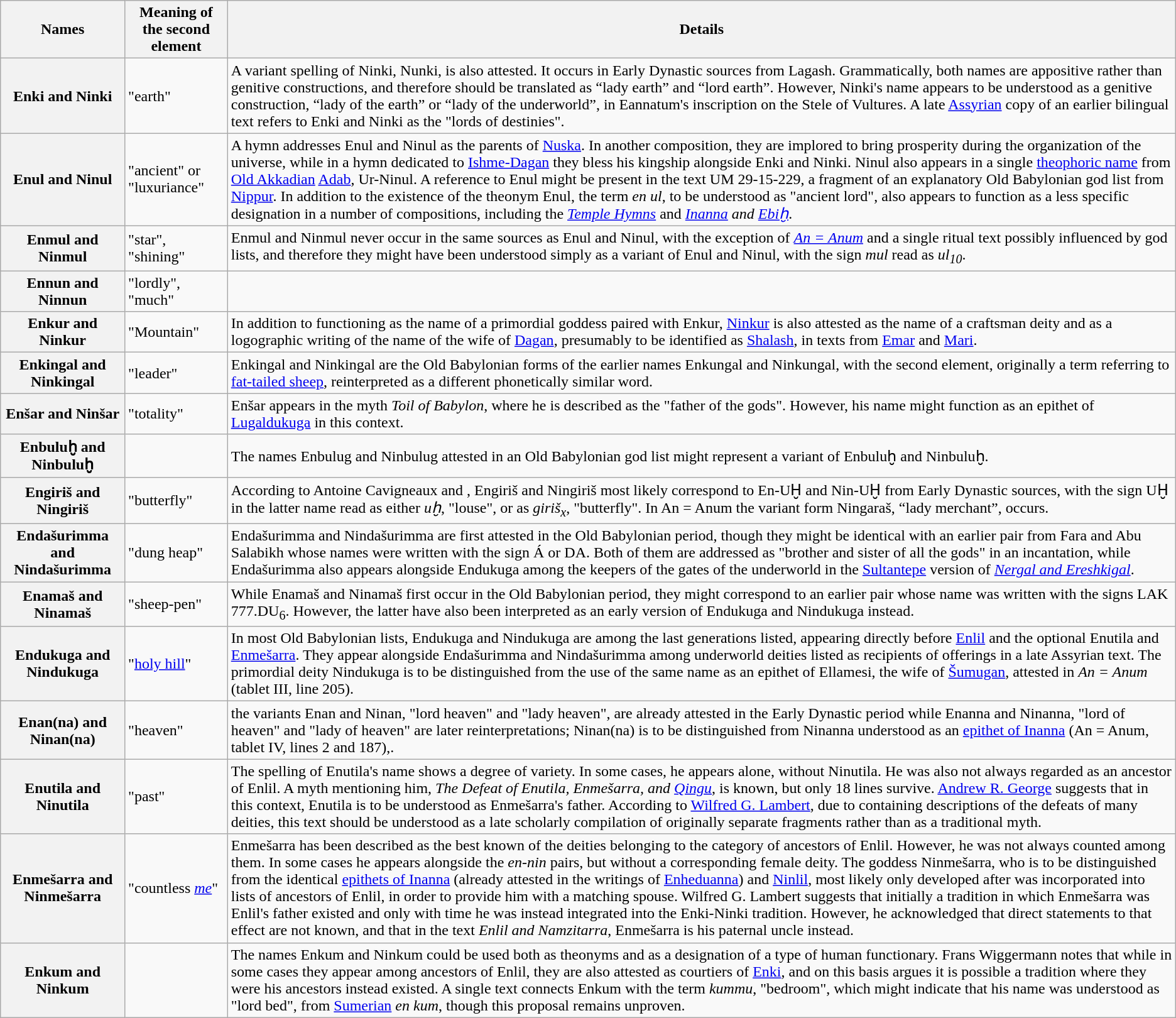<table class="wikitable">
<tr>
<th scope="col">Names</th>
<th scope="col">Meaning of the second element</th>
<th scope="col">Details</th>
</tr>
<tr>
<th scope="row">Enki and Ninki</th>
<td>"earth"</td>
<td>A variant spelling of Ninki, Nunki, is also attested. It occurs in Early Dynastic sources from Lagash. Grammatically, both names are appositive rather than genitive constructions, and therefore should be translated as “lady earth” and “lord earth”. However, Ninki's name appears to be understood as a genitive construction, “lady of the earth” or “lady of the underworld”, in Eannatum's inscription on the Stele of Vultures. A late <a href='#'>Assyrian</a> copy of an earlier bilingual text refers to Enki and Ninki as the "lords of destinies".</td>
</tr>
<tr>
<th scope="row">Enul and Ninul</th>
<td>"ancient" or "luxuriance"</td>
<td>A hymn addresses Enul and Ninul as the parents of <a href='#'>Nuska</a>. In another composition, they are implored to bring prosperity during the organization of the universe,  while in a hymn dedicated to <a href='#'>Ishme-Dagan</a> they bless his kingship alongside Enki and Ninki. Ninul also appears in a single <a href='#'>theophoric name</a> from <a href='#'>Old Akkadian</a> <a href='#'>Adab</a>, Ur-Ninul. A reference to Enul might be present in the text UM 29-15-229, a fragment of an explanatory Old Babylonian god list from <a href='#'>Nippur</a>. In addition to the existence of the theonym Enul, the term <em>en ul</em>, to be understood as "ancient lord", also appears to function as a less specific designation in a number of compositions, including the <em><a href='#'>Temple Hymns</a></em> and <em><a href='#'>Inanna</a> and <a href='#'>Ebiḫ</a></em>.</td>
</tr>
<tr>
<th scope="row">Enmul and Ninmul</th>
<td>"star", "shining"</td>
<td>Enmul and Ninmul never occur in the same sources as Enul and Ninul, with the exception of <em><a href='#'>An = Anum</a></em> and a single ritual text possibly influenced by god lists, and therefore they might have been understood simply as a variant of Enul and Ninul, with the sign <em>mul</em> read as <em>ul<sub>10</sub></em>.</td>
</tr>
<tr>
<th scope="row">Ennun and Ninnun</th>
<td>"lordly", "much"</td>
<td></td>
</tr>
<tr>
<th scope="row">Enkur and Ninkur</th>
<td>"Mountain"</td>
<td>In addition to functioning as the name of a primordial goddess paired with Enkur, <a href='#'>Ninkur</a> is also attested as the name of a craftsman deity and as a logographic writing of the name of the wife of <a href='#'>Dagan</a>, presumably to be identified as <a href='#'>Shalash</a>, in texts from <a href='#'>Emar</a> and <a href='#'>Mari</a>.</td>
</tr>
<tr>
<th scope="row">Enkingal and Ninkingal</th>
<td>"leader"</td>
<td>Enkingal and Ninkingal are the Old Babylonian forms of the earlier names Enkungal and Ninkungal, with the second element, originally a term referring to <a href='#'>fat-tailed sheep</a>, reinterpreted as a different phonetically similar word.</td>
</tr>
<tr>
<th scope="row">Enšar and Ninšar</th>
<td>"totality"</td>
<td>Enšar appears in the myth <em>Toil of Babylon</em>, where he is described as the "father of the gods". However, his name might function as an epithet of <a href='#'>Lugaldukuga</a> in this context.</td>
</tr>
<tr>
<th scope="row">Enbuluḫ and Ninbuluḫ</th>
<td></td>
<td>The names Enbulug and Ninbulug attested in an Old Babylonian god list might represent a variant of Enbuluḫ and Ninbuluḫ.</td>
</tr>
<tr>
<th scope="row">Engiriš and Ningiriš</th>
<td>"butterfly"</td>
<td>According to Antoine Cavigneaux and , Engiriš and Ningiriš most likely correspond to En-UḪ and Nin-UḪ from Early Dynastic sources, with the sign UḪ in the latter name read as either <em>uḫ</em>, "louse", or as <em>giriš<sub>x</sub></em>, "butterfly". In An = Anum the variant form Ningaraš, “lady merchant”, occurs.</td>
</tr>
<tr>
<th scope="row">Endašurimma and Nindašurimma</th>
<td>"dung heap"</td>
<td>Endašurimma and Nindašurimma are first attested in the Old Babylonian period, though they might be identical with an earlier pair from Fara and Abu Salabikh whose names were written with the sign Á or DA. Both of them are addressed as "brother and sister of all the gods" in an incantation, while Endašurimma also appears alongside Endukuga among the keepers of the gates of the underworld in the <a href='#'>Sultantepe</a> version of <em><a href='#'>Nergal and Ereshkigal</a></em>.</td>
</tr>
<tr>
<th scope="row">Enamaš and Ninamaš</th>
<td>"sheep-pen"</td>
<td>While Enamaš and Ninamaš first occur in the Old Babylonian period, they might correspond to an earlier pair whose name was written with the signs LAK 777.DU<sub>6</sub>. However, the latter have also been interpreted as an early version of Endukuga and Nindukuga instead.</td>
</tr>
<tr>
<th scope="row">Endukuga and Nindukuga</th>
<td>"<a href='#'>holy hill</a>"</td>
<td>In most Old Babylonian lists, Endukuga and Nindukuga are among the last generations listed, appearing directly before <a href='#'>Enlil</a> and the optional Enutila and <a href='#'>Enmešarra</a>. They appear alongside Endašurimma and Nindašurimma among underworld deities listed as recipients of offerings in a late Assyrian text. The primordial deity Nindukuga is to be distinguished from the use of the same name as an epithet of Ellamesi, the wife of <a href='#'>Šumugan</a>, attested in <em>An = Anum</em> (tablet III, line 205).</td>
</tr>
<tr>
<th scope="row">Enan(na) and Ninan(na)</th>
<td>"heaven"</td>
<td>the variants Enan and Ninan, "lord heaven" and "lady heaven", are already attested in the Early Dynastic period while Enanna and Ninanna, "lord of heaven" and "lady of heaven" are later reinterpretations; Ninan(na) is to be distinguished from Ninanna understood as an <a href='#'>epithet of Inanna</a> (An = Anum, tablet IV, lines 2 and 187),.</td>
</tr>
<tr>
<th scope="row">Enutila and Ninutila</th>
<td>"past"</td>
<td>The spelling of Enutila's name shows a degree of variety. In some cases, he appears alone, without Ninutila. He was also not always regarded as an ancestor of Enlil. A myth mentioning him, <em>The Defeat of Enutila, Enmešarra, and <a href='#'>Qingu</a></em>, is known, but only 18 lines survive. <a href='#'>Andrew R. George</a> suggests that in this context, Enutila is to be understood as Enmešarra's father. According to <a href='#'>Wilfred G. Lambert</a>, due to containing descriptions of the defeats of many deities, this text should be understood as a late scholarly compilation of originally separate fragments rather than as a traditional myth.</td>
</tr>
<tr>
<th scope="row">Enmešarra and Ninmešarra</th>
<td>"countless <em><a href='#'>me</a></em>"</td>
<td>Enmešarra has been described as the best known of the deities belonging to the category of ancestors of Enlil. However, he was not always counted among them. In some cases he appears alongside the <em>en-nin</em> pairs, but without a corresponding female deity. The goddess Ninmešarra, who is to be distinguished from the identical <a href='#'>epithets of Inanna</a> (already attested in the writings of <a href='#'>Enheduanna</a>) and <a href='#'>Ninlil</a>, most likely only developed after was incorporated into lists of ancestors of Enlil, in order to provide him with a matching spouse. Wilfred G. Lambert suggests that initially a tradition in which Enmešarra was Enlil's father existed and only with time he was instead integrated into the Enki-Ninki tradition. However, he acknowledged that direct statements to that effect are not known, and that in the text <em>Enlil and Namzitarra</em>, Enmešarra is his paternal uncle instead.</td>
</tr>
<tr>
<th scope="row">Enkum and Ninkum</th>
<td></td>
<td>The names Enkum and Ninkum could be used both as theonyms and as a designation of a type of human functionary. Frans Wiggermann notes that while in some cases they appear among ancestors of Enlil, they are also attested as courtiers of <a href='#'>Enki</a>, and on this basis argues it is possible a tradition where they were his ancestors instead existed. A single text connects Enkum with the term <em>kummu</em>, "bedroom", which might indicate that his name was understood as "lord bed", from <a href='#'>Sumerian</a> <em>en kum</em>, though this proposal remains unproven.</td>
</tr>
</table>
